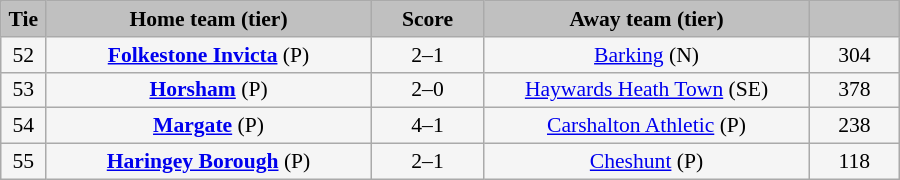<table class="wikitable" style="width: 600px; background:WhiteSmoke; text-align:center; font-size:90%">
<tr>
<td scope="col" style="width:  5.00%; background:silver;"><strong>Tie</strong></td>
<td scope="col" style="width: 36.25%; background:silver;"><strong>Home team (tier)</strong></td>
<td scope="col" style="width: 12.50%; background:silver;"><strong>Score</strong></td>
<td scope="col" style="width: 36.25%; background:silver;"><strong>Away team (tier)</strong></td>
<td scope="col" style="width: 10.00%; background:silver;"><strong></strong></td>
</tr>
<tr>
<td>52</td>
<td><strong><a href='#'>Folkestone Invicta</a></strong> (P)</td>
<td>2–1</td>
<td><a href='#'>Barking</a> (N)</td>
<td>304</td>
</tr>
<tr>
<td>53</td>
<td><strong><a href='#'>Horsham</a></strong> (P)</td>
<td>2–0</td>
<td><a href='#'>Haywards Heath Town</a> (SE)</td>
<td>378</td>
</tr>
<tr>
<td>54</td>
<td><strong><a href='#'>Margate</a></strong> (P)</td>
<td>4–1</td>
<td><a href='#'>Carshalton Athletic</a> (P)</td>
<td>238</td>
</tr>
<tr>
<td>55</td>
<td><strong><a href='#'>Haringey Borough</a></strong> (P)</td>
<td>2–1</td>
<td><a href='#'>Cheshunt</a> (P)</td>
<td>118</td>
</tr>
</table>
